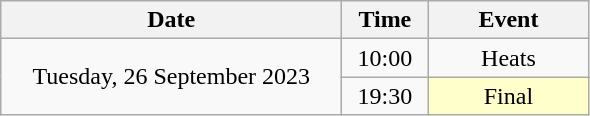<table class = "wikitable" style="text-align:center;">
<tr>
<th width=220>Date</th>
<th width=50>Time</th>
<th width=100>Event</th>
</tr>
<tr>
<td rowspan=2>Tuesday, 26 September 2023</td>
<td>10:00</td>
<td>Heats</td>
</tr>
<tr>
<td>19:30</td>
<td bgcolor=ffffcc>Final</td>
</tr>
</table>
